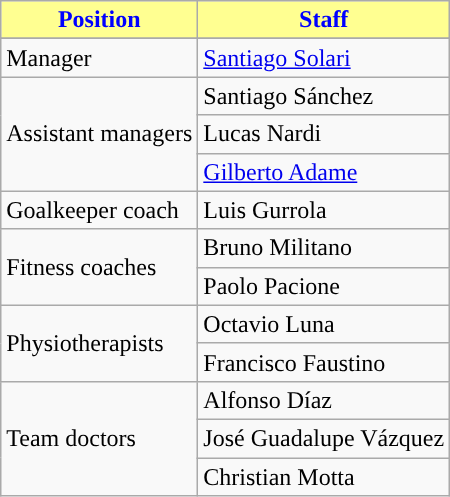<table class="wikitable">
<tr>
<th style=background-color:#FFFF91;color:Blue>Position</th>
<th style=background-color:#FFFF91;color:Blue>Staff</th>
</tr>
<tr>
</tr>
<tr>
<td>Manager</td>
<td> <a href='#'>Santiago Solari</a></td>
</tr>
<tr>
<td rowspan="3">Assistant managers</td>
<td> Santiago Sánchez</td>
</tr>
<tr>
<td> Lucas Nardi</td>
</tr>
<tr>
<td> <a href='#'>Gilberto Adame</a></td>
</tr>
<tr>
<td>Goalkeeper coach</td>
<td> Luis Gurrola</td>
</tr>
<tr>
<td rowspan="2">Fitness coaches</td>
<td> Bruno Militano</td>
</tr>
<tr>
<td> Paolo Pacione</td>
</tr>
<tr>
<td rowspan="2">Physiotherapists</td>
<td> Octavio Luna</td>
</tr>
<tr>
<td> Francisco Faustino</td>
</tr>
<tr>
<td rowspan="3 ">Team doctors</td>
<td> Alfonso Díaz</td>
</tr>
<tr>
<td> José Guadalupe Vázquez</td>
</tr>
<tr>
<td> Christian Motta</td>
</tr>
</table>
